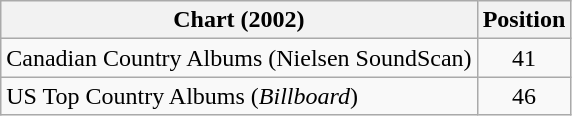<table class="wikitable plainrowheaders">
<tr>
<th>Chart (2002)</th>
<th>Position</th>
</tr>
<tr>
<td>Canadian Country Albums (Nielsen SoundScan)</td>
<td align=center>41</td>
</tr>
<tr>
<td>US Top Country Albums (<em>Billboard</em>)</td>
<td style="text-align:center;">46</td>
</tr>
</table>
